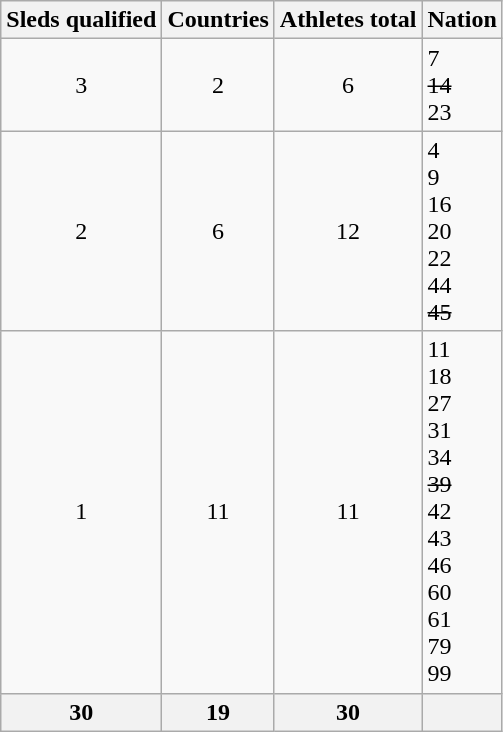<table class="wikitable">
<tr>
<th>Sleds qualified</th>
<th>Countries</th>
<th>Athletes total</th>
<th>Nation</th>
</tr>
<tr>
<td align=center>3</td>
<td align=center>2</td>
<td align=center>6</td>
<td> 7<br><s> 14</s><br> 23</td>
</tr>
<tr>
<td align=center>2</td>
<td align=center>6</td>
<td align=center>12</td>
<td> 4<br> 9<br> 16<br> 20<br> 22<br> 44<br><s> 45</s></td>
</tr>
<tr>
<td align=center>1</td>
<td align=center>11</td>
<td align=center>11</td>
<td> 11<br> 18<br> 27<br> 31<br> 34<br><s> 39</s><br> 42<br> 43<br> 46<br> 60<br> 61<br> 79<br> 99</td>
</tr>
<tr>
<th>30</th>
<th>19</th>
<th>30</th>
<th></th>
</tr>
</table>
